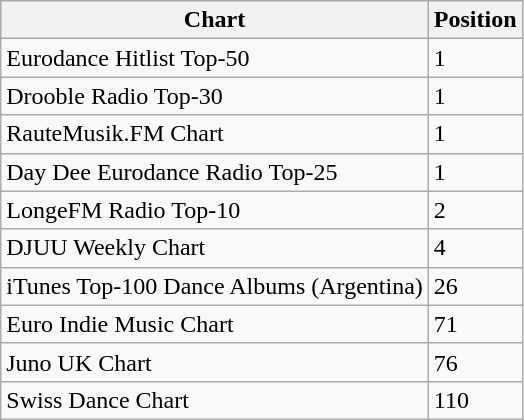<table class="wikitable">
<tr>
<th>Chart</th>
<th>Position</th>
</tr>
<tr>
<td> Eurodance Hitlist Top-50</td>
<td>1</td>
</tr>
<tr>
<td>Drooble Radio Top-30</td>
<td>1</td>
</tr>
<tr>
<td> RauteMusik.FM Chart</td>
<td>1</td>
</tr>
<tr>
<td> Day Dee Eurodance Radio Top-25</td>
<td>1</td>
</tr>
<tr>
<td> LongeFM Radio Top-10</td>
<td>2</td>
</tr>
<tr>
<td> DJUU Weekly Chart</td>
<td>4</td>
</tr>
<tr>
<td> iTunes Top-100 Dance Albums (Argentina)</td>
<td>26</td>
</tr>
<tr>
<td> Euro Indie Music Chart</td>
<td>71</td>
</tr>
<tr>
<td> Juno UK Chart</td>
<td>76</td>
</tr>
<tr>
<td> Swiss Dance Chart</td>
<td>110</td>
</tr>
</table>
